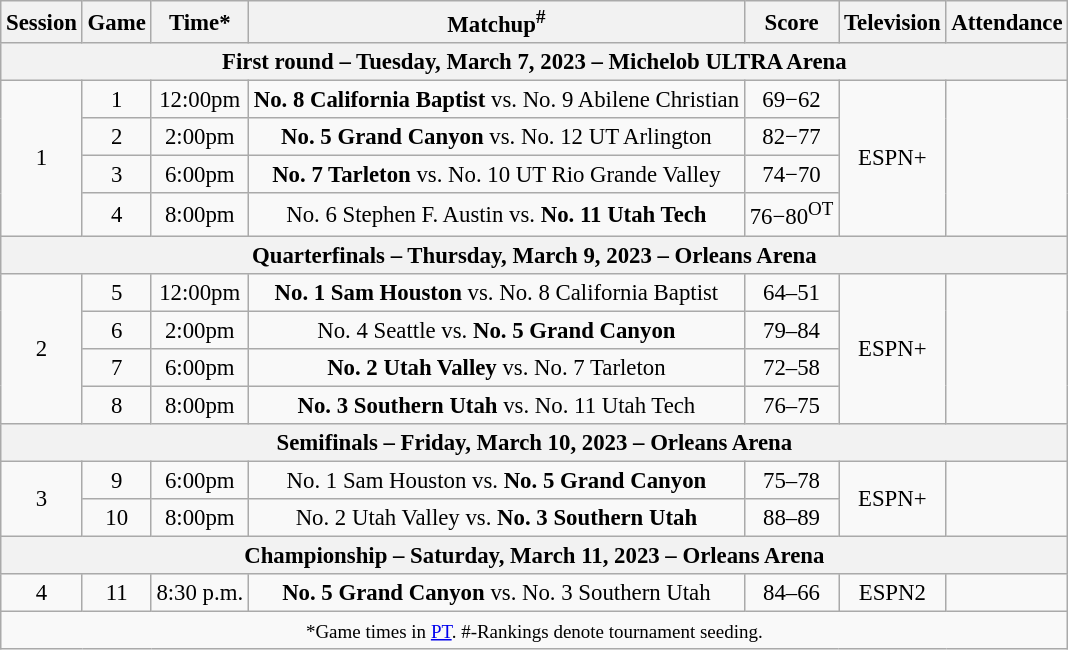<table class="wikitable" style="font-size: 95%;text-align:center">
<tr>
<th>Session</th>
<th>Game</th>
<th>Time*</th>
<th>Matchup<sup>#</sup></th>
<th>Score</th>
<th>Television</th>
<th>Attendance</th>
</tr>
<tr>
<th colspan=7>First round – Tuesday, March 7, 2023 – Michelob ULTRA Arena</th>
</tr>
<tr>
<td rowspan="4">1</td>
<td>1</td>
<td>12:00pm</td>
<td><strong>No. 8 California Baptist</strong> vs. No. 9 Abilene Christian</td>
<td>69−62</td>
<td rowspan="4">ESPN+</td>
<td rowspan="4"></td>
</tr>
<tr>
<td>2</td>
<td>2:00pm</td>
<td><strong>No. 5 Grand Canyon</strong> vs. No. 12 UT Arlington</td>
<td>82−77</td>
</tr>
<tr>
<td>3</td>
<td>6:00pm</td>
<td><strong>No. 7 Tarleton</strong> vs. No. 10 UT Rio Grande Valley</td>
<td>74−70</td>
</tr>
<tr>
<td>4</td>
<td>8:00pm</td>
<td>No. 6 Stephen F. Austin vs. <strong>No. 11 Utah Tech</strong></td>
<td>76−80<sup>OT</sup></td>
</tr>
<tr>
<th colspan="7">Quarterfinals – Thursday, March 9, 2023 – Orleans Arena</th>
</tr>
<tr>
<td rowspan="4">2</td>
<td>5</td>
<td>12:00pm</td>
<td><strong>No. 1 Sam Houston</strong> vs. No. 8 California Baptist</td>
<td>64–51</td>
<td rowspan="4">ESPN+</td>
<td rowspan="4"></td>
</tr>
<tr>
<td>6</td>
<td>2:00pm</td>
<td>No. 4 Seattle vs. <strong>No. 5 Grand Canyon</strong></td>
<td>79–84</td>
</tr>
<tr>
<td>7</td>
<td>6:00pm</td>
<td><strong>No. 2 Utah Valley</strong> vs. No. 7 Tarleton</td>
<td>72–58</td>
</tr>
<tr>
<td>8</td>
<td>8:00pm</td>
<td><strong>No. 3 Southern Utah</strong> vs. No. 11 Utah Tech</td>
<td>76–75</td>
</tr>
<tr>
<th colspan="7">Semifinals – Friday, March 10, 2023 – Orleans Arena</th>
</tr>
<tr>
<td rowspan="2">3</td>
<td>9</td>
<td>6:00pm</td>
<td>No. 1 Sam Houston vs. <strong>No. 5 Grand Canyon</strong></td>
<td>75–78</td>
<td rowspan="2">ESPN+</td>
<td rowspan="2"></td>
</tr>
<tr>
<td>10</td>
<td>8:00pm</td>
<td>No. 2 Utah Valley vs. <strong>No. 3 Southern Utah</strong></td>
<td>88–89</td>
</tr>
<tr>
<th colspan="7">Championship – Saturday, March 11, 2023 – Orleans Arena</th>
</tr>
<tr>
<td>4</td>
<td>11</td>
<td>8:30 p.m.</td>
<td><strong>No. 5 Grand Canyon</strong> vs. No. 3 Southern Utah</td>
<td>84–66</td>
<td>ESPN2</td>
<td></td>
</tr>
<tr>
<td colspan="7"><small>*Game times in <a href='#'>PT</a>. #-Rankings denote tournament seeding.</small></td>
</tr>
</table>
